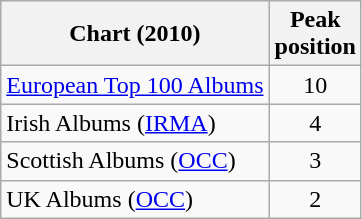<table class="wikitable sortable">
<tr>
<th>Chart (2010)</th>
<th>Peak<br>position</th>
</tr>
<tr>
<td><a href='#'>European Top 100 Albums</a></td>
<td style="text-align:center;">10</td>
</tr>
<tr>
<td>Irish Albums (<a href='#'>IRMA</a>)</td>
<td style="text-align:center;">4</td>
</tr>
<tr>
<td>Scottish Albums (<a href='#'>OCC</a>)</td>
<td style="text-align:center;">3</td>
</tr>
<tr>
<td>UK Albums (<a href='#'>OCC</a>)</td>
<td style="text-align:center;">2</td>
</tr>
</table>
